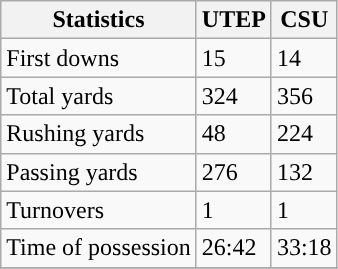<table class="wikitable" style="float: left;">
<tr>
<th>Statistics</th>
<th>UTEP</th>
<th>CSU</th>
</tr>
<tr>
<td>First downs</td>
<td>15</td>
<td>14</td>
</tr>
<tr>
<td>Total yards</td>
<td>324</td>
<td>356</td>
</tr>
<tr>
<td>Rushing yards</td>
<td>48</td>
<td>224</td>
</tr>
<tr>
<td>Passing yards</td>
<td>276</td>
<td>132</td>
</tr>
<tr>
<td>Turnovers</td>
<td>1</td>
<td>1</td>
</tr>
<tr>
<td>Time of possession</td>
<td>26:42</td>
<td>33:18</td>
</tr>
<tr>
</tr>
</table>
